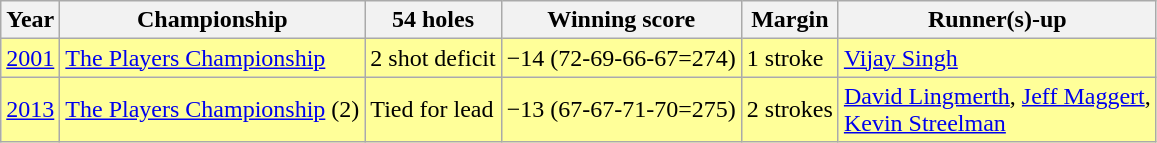<table class="wikitable">
<tr>
<th>Year</th>
<th>Championship</th>
<th>54 holes</th>
<th>Winning score</th>
<th>Margin</th>
<th>Runner(s)-up</th>
</tr>
<tr style="background:#FFFF99;">
<td><a href='#'>2001</a></td>
<td><a href='#'>The Players Championship</a></td>
<td>2 shot deficit</td>
<td>−14 (72-69-66-67=274)</td>
<td>1 stroke</td>
<td> <a href='#'>Vijay Singh</a></td>
</tr>
<tr style="background:#FFFF99;">
<td><a href='#'>2013</a></td>
<td><a href='#'>The Players Championship</a> (2)</td>
<td>Tied for lead</td>
<td>−13 (67-67-71-70=275)</td>
<td>2 strokes</td>
<td> <a href='#'>David Lingmerth</a>,  <a href='#'>Jeff Maggert</a>,<br> <a href='#'>Kevin Streelman</a></td>
</tr>
</table>
